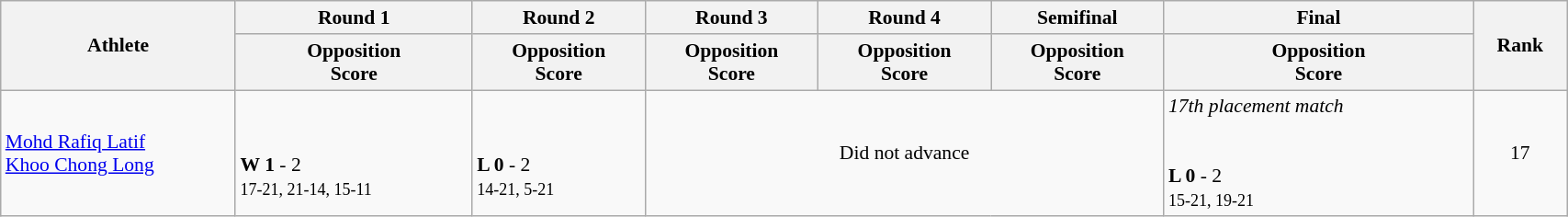<table class=wikitable width="90%" style="font-size:90%; text-align:center">
<tr>
<th rowspan=2 width="15%">Athlete</th>
<th>Round 1</th>
<th>Round 2</th>
<th>Round 3</th>
<th>Round 4</th>
<th>Semifinal</th>
<th>Final</th>
<th rowspan=2>Rank</th>
</tr>
<tr>
<th>Opposition<br>Score</th>
<th>Opposition<br>Score</th>
<th>Opposition<br>Score</th>
<th>Opposition<br>Score</th>
<th>Opposition<br>Score</th>
<th>Opposition<br>Score</th>
</tr>
<tr>
<td rowspan=3 align=left><a href='#'>Mohd Rafiq Latif</a><br><a href='#'>Khoo Chong Long</a></td>
<td align=left><br><br><strong>W 1</strong> - 2<br><small>17-21, 21-14, 15-11</small></td>
<td align=left><br><br><strong>L 0</strong> - 2<br><small>14-21, 5-21</small></td>
<td colspan=3>Did not advance</td>
<td align=left><em>17th placement match</em><br><br><br><strong>L 0</strong> - 2<br><small>15-21, 19-21</small></td>
<td>17</td>
</tr>
</table>
